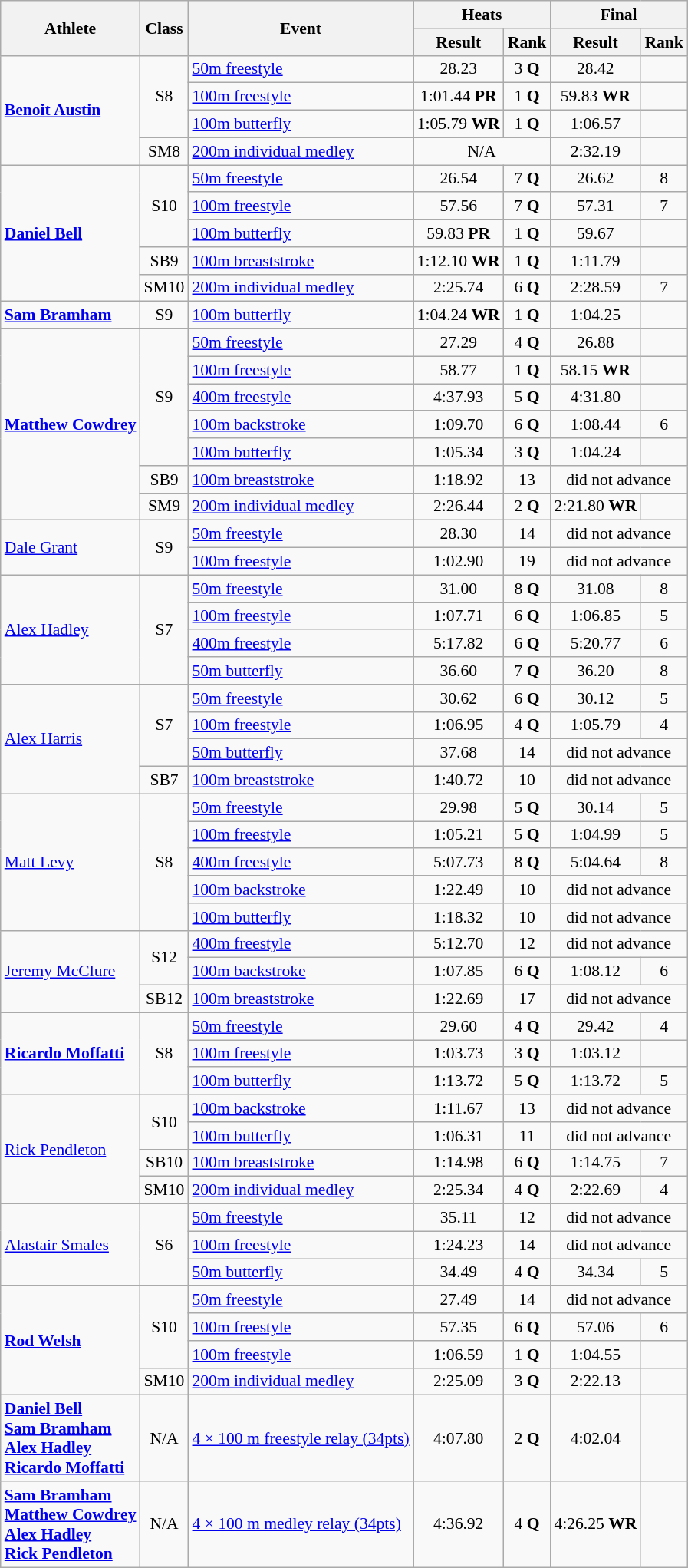<table class=wikitable style="font-size:90%">
<tr>
<th rowspan="2">Athlete</th>
<th rowspan="2">Class</th>
<th rowspan="2">Event</th>
<th colspan="2">Heats</th>
<th colspan="2">Final</th>
</tr>
<tr>
<th>Result</th>
<th>Rank</th>
<th>Result</th>
<th>Rank</th>
</tr>
<tr>
<td rowspan="4"><strong><a href='#'>Benoit Austin</a></strong></td>
<td rowspan="3" style="text-align:center;">S8</td>
<td><a href='#'>50m freestyle</a></td>
<td style="text-align:center;">28.23</td>
<td style="text-align:center;">3 <strong>Q</strong></td>
<td style="text-align:center;">28.42</td>
<td style="text-align:center;"></td>
</tr>
<tr>
<td><a href='#'>100m freestyle</a></td>
<td style="text-align:center;">1:01.44 <strong>PR</strong></td>
<td style="text-align:center;">1 <strong>Q</strong></td>
<td style="text-align:center;">59.83 <strong>WR</strong></td>
<td style="text-align:center;"></td>
</tr>
<tr>
<td><a href='#'>100m butterfly</a></td>
<td style="text-align:center;">1:05.79 <strong>WR</strong></td>
<td style="text-align:center;">1 <strong>Q</strong></td>
<td style="text-align:center;">1:06.57</td>
<td style="text-align:center;"></td>
</tr>
<tr>
<td style="text-align:center;">SM8</td>
<td><a href='#'>200m individual medley</a></td>
<td style="text-align:center;" colspan="2">N/A</td>
<td style="text-align:center;">2:32.19</td>
<td style="text-align:center;"></td>
</tr>
<tr>
<td rowspan="5"><strong><a href='#'>Daniel Bell</a></strong></td>
<td rowspan="3" style="text-align:center;">S10</td>
<td><a href='#'>50m freestyle</a></td>
<td style="text-align:center;">26.54</td>
<td style="text-align:center;">7 <strong>Q</strong></td>
<td style="text-align:center;">26.62</td>
<td style="text-align:center;">8</td>
</tr>
<tr>
<td><a href='#'>100m freestyle</a></td>
<td style="text-align:center;">57.56</td>
<td style="text-align:center;">7 <strong>Q</strong></td>
<td style="text-align:center;">57.31</td>
<td style="text-align:center;">7</td>
</tr>
<tr>
<td><a href='#'>100m butterfly</a></td>
<td style="text-align:center;">59.83 <strong>PR</strong></td>
<td style="text-align:center;">1 <strong>Q</strong></td>
<td style="text-align:center;">59.67</td>
<td style="text-align:center;"></td>
</tr>
<tr>
<td style="text-align:center;">SB9</td>
<td><a href='#'>100m breaststroke</a></td>
<td style="text-align:center;">1:12.10 <strong>WR</strong></td>
<td style="text-align:center;">1 <strong>Q</strong></td>
<td style="text-align:center;">1:11.79</td>
<td style="text-align:center;"></td>
</tr>
<tr>
<td style="text-align:center;">SM10</td>
<td><a href='#'>200m individual medley</a></td>
<td style="text-align:center;">2:25.74</td>
<td style="text-align:center;">6 <strong>Q</strong></td>
<td style="text-align:center;">2:28.59</td>
<td style="text-align:center;">7</td>
</tr>
<tr>
<td><strong><a href='#'>Sam Bramham</a></strong></td>
<td style="text-align:center;">S9</td>
<td><a href='#'>100m butterfly</a></td>
<td style="text-align:center;">1:04.24 <strong>WR</strong></td>
<td style="text-align:center;">1 <strong>Q</strong></td>
<td style="text-align:center;">1:04.25</td>
<td style="text-align:center;"></td>
</tr>
<tr>
<td rowspan="7"><strong><a href='#'>Matthew Cowdrey</a></strong></td>
<td rowspan="5" style="text-align:center;">S9</td>
<td><a href='#'>50m freestyle</a></td>
<td style="text-align:center;">27.29</td>
<td style="text-align:center;">4 <strong>Q</strong></td>
<td style="text-align:center;">26.88</td>
<td style="text-align:center;"></td>
</tr>
<tr>
<td><a href='#'>100m freestyle</a></td>
<td style="text-align:center;">58.77</td>
<td style="text-align:center;">1 <strong>Q</strong></td>
<td style="text-align:center;">58.15 <strong>WR</strong></td>
<td style="text-align:center;"></td>
</tr>
<tr>
<td><a href='#'>400m freestyle</a></td>
<td style="text-align:center;">4:37.93</td>
<td style="text-align:center;">5 <strong>Q</strong></td>
<td style="text-align:center;">4:31.80</td>
<td style="text-align:center;"></td>
</tr>
<tr>
<td><a href='#'>100m backstroke</a></td>
<td style="text-align:center;">1:09.70</td>
<td style="text-align:center;">6 <strong>Q</strong></td>
<td style="text-align:center;">1:08.44</td>
<td style="text-align:center;">6</td>
</tr>
<tr>
<td><a href='#'>100m butterfly</a></td>
<td style="text-align:center;">1:05.34</td>
<td style="text-align:center;">3 <strong>Q</strong></td>
<td style="text-align:center;">1:04.24</td>
<td style="text-align:center;"></td>
</tr>
<tr>
<td style="text-align:center;">SB9</td>
<td><a href='#'>100m breaststroke</a></td>
<td style="text-align:center;">1:18.92</td>
<td style="text-align:center;">13</td>
<td style="text-align:center;" colspan="2">did not advance</td>
</tr>
<tr>
<td style="text-align:center;">SM9</td>
<td><a href='#'>200m individual medley</a></td>
<td style="text-align:center;">2:26.44</td>
<td style="text-align:center;">2 <strong>Q</strong></td>
<td style="text-align:center;">2:21.80 <strong>WR</strong></td>
<td style="text-align:center;"></td>
</tr>
<tr>
<td rowspan="2"><a href='#'>Dale Grant</a></td>
<td rowspan="2" style="text-align:center;">S9</td>
<td><a href='#'>50m freestyle</a></td>
<td style="text-align:center;">28.30</td>
<td style="text-align:center;">14</td>
<td style="text-align:center;" colspan="2">did not advance</td>
</tr>
<tr>
<td><a href='#'>100m freestyle</a></td>
<td style="text-align:center;">1:02.90</td>
<td style="text-align:center;">19</td>
<td style="text-align:center;" colspan="2">did not advance</td>
</tr>
<tr>
<td rowspan="4"><a href='#'>Alex Hadley</a></td>
<td rowspan="4" style="text-align:center;">S7</td>
<td><a href='#'>50m freestyle</a></td>
<td style="text-align:center;">31.00</td>
<td style="text-align:center;">8 <strong>Q</strong></td>
<td style="text-align:center;">31.08</td>
<td style="text-align:center;">8</td>
</tr>
<tr>
<td><a href='#'>100m freestyle</a></td>
<td style="text-align:center;">1:07.71</td>
<td style="text-align:center;">6 <strong>Q</strong></td>
<td style="text-align:center;">1:06.85</td>
<td style="text-align:center;">5</td>
</tr>
<tr>
<td><a href='#'>400m freestyle</a></td>
<td style="text-align:center;">5:17.82</td>
<td style="text-align:center;">6 <strong>Q</strong></td>
<td style="text-align:center;">5:20.77</td>
<td style="text-align:center;">6</td>
</tr>
<tr>
<td><a href='#'>50m butterfly</a></td>
<td style="text-align:center;">36.60</td>
<td style="text-align:center;">7 <strong>Q</strong></td>
<td style="text-align:center;">36.20</td>
<td style="text-align:center;">8</td>
</tr>
<tr>
<td rowspan="4"><a href='#'>Alex Harris</a></td>
<td rowspan="3" style="text-align:center;">S7</td>
<td><a href='#'>50m freestyle</a></td>
<td style="text-align:center;">30.62</td>
<td style="text-align:center;">6 <strong>Q</strong></td>
<td style="text-align:center;">30.12</td>
<td style="text-align:center;">5</td>
</tr>
<tr>
<td><a href='#'>100m freestyle</a></td>
<td style="text-align:center;">1:06.95</td>
<td style="text-align:center;">4 <strong>Q</strong></td>
<td style="text-align:center;">1:05.79</td>
<td style="text-align:center;">4</td>
</tr>
<tr>
<td><a href='#'>50m butterfly</a></td>
<td style="text-align:center;">37.68</td>
<td style="text-align:center;">14</td>
<td style="text-align:center;" colspan="2">did not advance</td>
</tr>
<tr>
<td style="text-align:center;">SB7</td>
<td><a href='#'>100m breaststroke</a></td>
<td style="text-align:center;">1:40.72</td>
<td style="text-align:center;">10</td>
<td style="text-align:center;" colspan="2">did not advance</td>
</tr>
<tr>
<td rowspan="5"><a href='#'>Matt Levy</a></td>
<td rowspan="5" style="text-align:center;">S8</td>
<td><a href='#'>50m freestyle</a></td>
<td style="text-align:center;">29.98</td>
<td style="text-align:center;">5 <strong>Q</strong></td>
<td style="text-align:center;">30.14</td>
<td style="text-align:center;">5</td>
</tr>
<tr>
<td><a href='#'>100m freestyle</a></td>
<td style="text-align:center;">1:05.21</td>
<td style="text-align:center;">5 <strong>Q</strong></td>
<td style="text-align:center;">1:04.99</td>
<td style="text-align:center;">5</td>
</tr>
<tr>
<td><a href='#'>400m freestyle</a></td>
<td style="text-align:center;">5:07.73</td>
<td style="text-align:center;">8 <strong>Q</strong></td>
<td style="text-align:center;">5:04.64</td>
<td style="text-align:center;">8</td>
</tr>
<tr>
<td><a href='#'>100m backstroke</a></td>
<td style="text-align:center;">1:22.49</td>
<td style="text-align:center;">10</td>
<td style="text-align:center;" colspan="2">did not advance</td>
</tr>
<tr>
<td><a href='#'>100m butterfly</a></td>
<td style="text-align:center;">1:18.32</td>
<td style="text-align:center;">10</td>
<td style="text-align:center;" colspan="2">did not advance</td>
</tr>
<tr>
<td rowspan="3"><a href='#'>Jeremy McClure</a></td>
<td rowspan="2" style="text-align:center;">S12</td>
<td><a href='#'>400m freestyle</a></td>
<td style="text-align:center;">5:12.70</td>
<td style="text-align:center;">12</td>
<td style="text-align:center;" colspan="2">did not advance</td>
</tr>
<tr>
<td><a href='#'>100m backstroke</a></td>
<td style="text-align:center;">1:07.85</td>
<td style="text-align:center;">6 <strong>Q</strong></td>
<td style="text-align:center;">1:08.12</td>
<td style="text-align:center;">6</td>
</tr>
<tr>
<td style="text-align:center;">SB12</td>
<td><a href='#'>100m breaststroke</a></td>
<td style="text-align:center;">1:22.69</td>
<td style="text-align:center;">17</td>
<td style="text-align:center;" colspan="2">did not advance</td>
</tr>
<tr>
<td rowspan="3"><strong><a href='#'>Ricardo Moffatti</a></strong></td>
<td rowspan="3" style="text-align:center;">S8</td>
<td><a href='#'>50m freestyle</a></td>
<td style="text-align:center;">29.60</td>
<td style="text-align:center;">4 <strong>Q</strong></td>
<td style="text-align:center;">29.42</td>
<td style="text-align:center;">4</td>
</tr>
<tr>
<td><a href='#'>100m freestyle</a></td>
<td style="text-align:center;">1:03.73</td>
<td style="text-align:center;">3 <strong>Q</strong></td>
<td style="text-align:center;">1:03.12</td>
<td style="text-align:center;"></td>
</tr>
<tr>
<td><a href='#'>100m butterfly</a></td>
<td style="text-align:center;">1:13.72</td>
<td style="text-align:center;">5 <strong>Q</strong></td>
<td style="text-align:center;">1:13.72</td>
<td style="text-align:center;">5</td>
</tr>
<tr>
<td rowspan="4"><a href='#'>Rick Pendleton</a></td>
<td rowspan="2" style="text-align:center;">S10</td>
<td><a href='#'>100m backstroke</a></td>
<td style="text-align:center;">1:11.67</td>
<td style="text-align:center;">13</td>
<td style="text-align:center;" colspan="2">did not advance</td>
</tr>
<tr>
<td><a href='#'>100m butterfly</a></td>
<td style="text-align:center;">1:06.31</td>
<td style="text-align:center;">11</td>
<td style="text-align:center;" colspan="2">did not advance</td>
</tr>
<tr>
<td style="text-align:center;">SB10</td>
<td><a href='#'>100m breaststroke</a></td>
<td style="text-align:center;">1:14.98</td>
<td style="text-align:center;">6 <strong>Q</strong></td>
<td style="text-align:center;">1:14.75</td>
<td style="text-align:center;">7</td>
</tr>
<tr>
<td style="text-align:center;">SM10</td>
<td><a href='#'>200m individual medley</a></td>
<td style="text-align:center;">2:25.34</td>
<td style="text-align:center;">4 <strong>Q</strong></td>
<td style="text-align:center;">2:22.69</td>
<td style="text-align:center;">4</td>
</tr>
<tr>
<td rowspan="3"><a href='#'>Alastair Smales</a></td>
<td rowspan="3" style="text-align:center;">S6</td>
<td><a href='#'>50m freestyle</a></td>
<td style="text-align:center;">35.11</td>
<td style="text-align:center;">12</td>
<td style="text-align:center;" colspan="2">did not advance</td>
</tr>
<tr>
<td><a href='#'>100m freestyle</a></td>
<td style="text-align:center;">1:24.23</td>
<td style="text-align:center;">14</td>
<td style="text-align:center;" colspan="2">did not advance</td>
</tr>
<tr>
<td><a href='#'>50m butterfly</a></td>
<td style="text-align:center;">34.49</td>
<td style="text-align:center;">4 <strong>Q</strong></td>
<td style="text-align:center;">34.34</td>
<td style="text-align:center;">5</td>
</tr>
<tr>
<td rowspan="4"><strong><a href='#'>Rod Welsh</a></strong></td>
<td rowspan="3" style="text-align:center">S10</td>
<td><a href='#'>50m freestyle</a></td>
<td style="text-align:center;">27.49</td>
<td style="text-align:center;">14</td>
<td style="text-align:center;" colspan="2">did not advance</td>
</tr>
<tr>
<td><a href='#'>100m freestyle</a></td>
<td style="text-align:center;">57.35</td>
<td style="text-align:center;">6 <strong>Q</strong></td>
<td style="text-align:center;">57.06</td>
<td style="text-align:center;">6</td>
</tr>
<tr>
<td><a href='#'>100m freestyle</a></td>
<td style="text-align:center;">1:06.59</td>
<td style="text-align:center;">1 <strong>Q</strong></td>
<td style="text-align:center;">1:04.55</td>
<td style="text-align:center;"></td>
</tr>
<tr>
<td style="text-align:center;">SM10</td>
<td><a href='#'>200m individual medley</a></td>
<td style="text-align:center;">2:25.09</td>
<td style="text-align:center;">3 <strong>Q</strong></td>
<td style="text-align:center;">2:22.13</td>
<td style="text-align:center;"></td>
</tr>
<tr>
<td><strong><a href='#'>Daniel Bell</a></strong><br> <strong><a href='#'>Sam Bramham</a></strong><br> <strong><a href='#'>Alex Hadley</a></strong><br> <strong><a href='#'>Ricardo Moffatti</a></strong></td>
<td style="text-align:center;">N/A</td>
<td><a href='#'>4 × 100 m freestyle relay (34pts)</a></td>
<td style="text-align:center;">4:07.80</td>
<td style="text-align:center;">2 <strong>Q</strong></td>
<td style="text-align:center;">4:02.04</td>
<td style="text-align:center;"></td>
</tr>
<tr>
<td><strong><a href='#'>Sam Bramham</a></strong><br> <strong><a href='#'>Matthew Cowdrey</a></strong><br> <strong><a href='#'>Alex Hadley</a></strong><br> <strong><a href='#'>Rick Pendleton</a></strong></td>
<td style="text-align:center;">N/A</td>
<td><a href='#'>4 × 100 m medley relay (34pts)</a></td>
<td style="text-align:center;">4:36.92</td>
<td style="text-align:center;">4 <strong>Q</strong></td>
<td style="text-align:center;">4:26.25 <strong>WR</strong></td>
<td style="text-align:center;"></td>
</tr>
</table>
